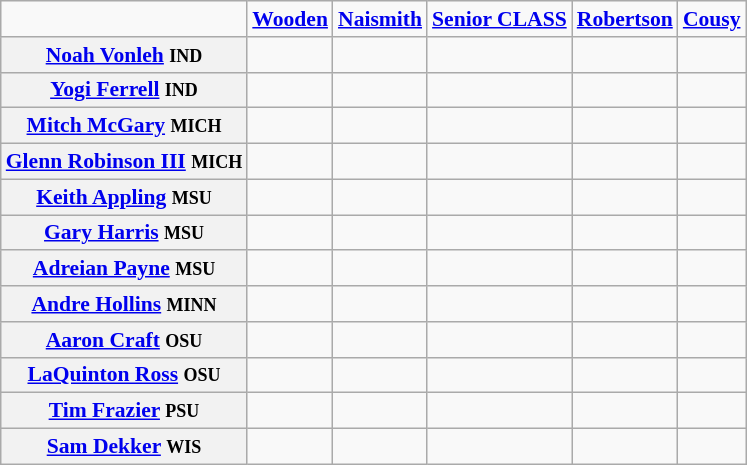<table class="wikitable" style="white-space:nowrap; font-size:90%;">
<tr>
<td></td>
<td><strong><a href='#'>Wooden</a></strong></td>
<td><strong><a href='#'>Naismith</a></strong></td>
<td><strong><a href='#'>Senior CLASS</a></strong></td>
<td><strong><a href='#'>Robertson</a></strong></td>
<td><strong><a href='#'>Cousy</a></strong></td>
</tr>
<tr>
<th><a href='#'>Noah Vonleh</a> <small>IND</small></th>
<td></td>
<td></td>
<td></td>
<td></td>
<td></td>
</tr>
<tr>
<th><a href='#'>Yogi Ferrell</a> <small>IND</small></th>
<td></td>
<td></td>
<td></td>
<td></td>
<td></td>
</tr>
<tr>
<th><a href='#'>Mitch McGary</a> <small>MICH</small></th>
<td></td>
<td></td>
<td></td>
<td></td>
<td></td>
</tr>
<tr>
<th><a href='#'>Glenn Robinson III</a> <small>MICH</small></th>
<td></td>
<td></td>
<td></td>
<td></td>
<td></td>
</tr>
<tr>
<th><a href='#'>Keith Appling</a> <small>MSU</small></th>
<td></td>
<td></td>
<td></td>
<td></td>
<td></td>
</tr>
<tr>
<th><a href='#'>Gary Harris</a> <small>MSU</small></th>
<td></td>
<td></td>
<td></td>
<td></td>
<td></td>
</tr>
<tr>
<th><a href='#'>Adreian Payne</a> <small>MSU</small></th>
<td></td>
<td></td>
<td></td>
<td></td>
<td></td>
</tr>
<tr>
<th><a href='#'>Andre Hollins</a> <small>MINN</small></th>
<td></td>
<td></td>
<td></td>
<td></td>
<td></td>
</tr>
<tr>
<th><a href='#'>Aaron Craft</a> <small>OSU</small></th>
<td></td>
<td></td>
<td></td>
<td></td>
<td></td>
</tr>
<tr>
<th><a href='#'>LaQuinton Ross</a> <small>OSU</small></th>
<td></td>
<td></td>
<td></td>
<td></td>
<td></td>
</tr>
<tr>
<th><a href='#'>Tim Frazier</a> <small>PSU</small></th>
<td></td>
<td></td>
<td></td>
<td></td>
<td></td>
</tr>
<tr>
<th><a href='#'>Sam Dekker</a> <small>WIS</small></th>
<td></td>
<td></td>
<td></td>
<td></td>
<td></td>
</tr>
</table>
